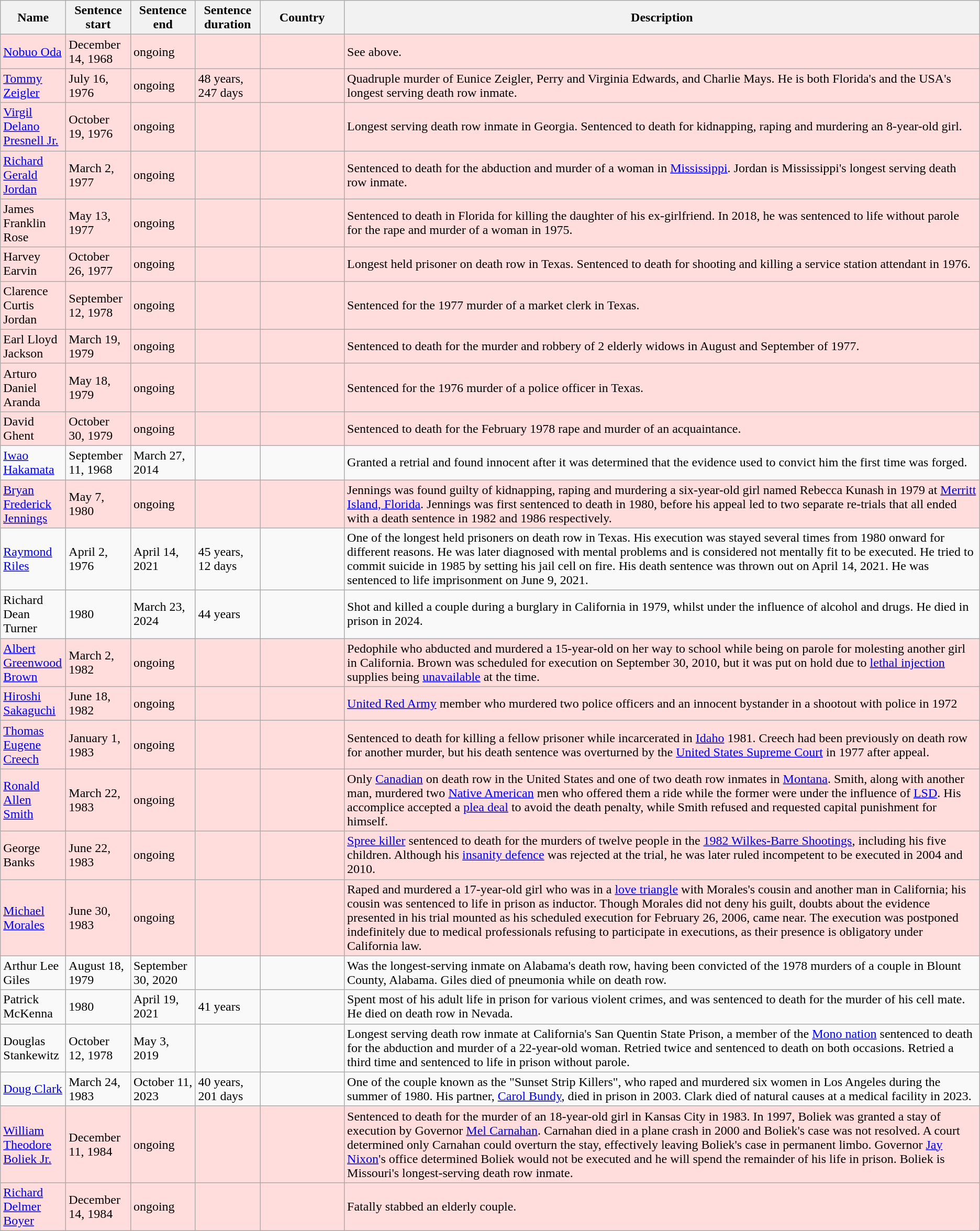<table class="wikitable sortable" style="display: inline-table;width:;">
<tr>
<th style="width:76px;">Name</th>
<th style="width:75px;">Sentence start</th>
<th style="width:75px;">Sentence end</th>
<th style="width:75px;">Sentence duration</th>
<th style="width:100px;">Country</th>
<th class="unsortable">Description</th>
</tr>
<tr style="background:#fdd;">
<td><a href='#'>Nobuo Oda</a></td>
<td>December 14, 1968</td>
<td>ongoing</td>
<td></td>
<td> </td>
<td>See above.</td>
</tr>
<tr style="background:#fdd;">
<td><a href='#'>Tommy Zeigler</a></td>
<td>July 16, 1976</td>
<td>ongoing</td>
<td>48 years, 247 days</td>
<td> </td>
<td>Quadruple murder of Eunice Zeigler, Perry and Virginia Edwards, and Charlie Mays. He is both Florida's and the USA's longest serving death row inmate.</td>
</tr>
<tr style="background:#fdd;">
<td><a href='#'>Virgil Delano Presnell Jr.</a></td>
<td>October 19, 1976</td>
<td>ongoing</td>
<td></td>
<td> </td>
<td>Longest serving death row inmate in Georgia. Sentenced to death for kidnapping, raping and murdering an 8-year-old girl.</td>
</tr>
<tr style="background:#fdd;">
<td><a href='#'>Richard Gerald Jordan</a></td>
<td>March 2, 1977</td>
<td>ongoing</td>
<td></td>
<td> </td>
<td>Sentenced to death for the abduction and murder of a woman in <a href='#'>Mississippi</a>. Jordan is Mississippi's longest serving death row inmate.</td>
</tr>
<tr style="background:#fdd;">
<td>James Franklin Rose</td>
<td>May 13, 1977</td>
<td>ongoing</td>
<td></td>
<td> </td>
<td>Sentenced to death in Florida for killing the daughter of his ex-girlfriend. In 2018, he was sentenced to life without parole for the rape and murder of a woman in 1975.</td>
</tr>
<tr style="background:#fdd;">
<td>Harvey Earvin</td>
<td>October 26, 1977</td>
<td>ongoing</td>
<td></td>
<td> </td>
<td>Longest held prisoner on death row in Texas. Sentenced to death for shooting and killing a service station attendant in 1976.</td>
</tr>
<tr style="background:#fdd;">
<td>Clarence Curtis Jordan</td>
<td>September 12, 1978</td>
<td>ongoing</td>
<td></td>
<td> </td>
<td>Sentenced for the 1977 murder of a market clerk in Texas.</td>
</tr>
<tr style="background:#fdd;">
<td>Earl Lloyd Jackson</td>
<td>March 19, 1979</td>
<td>ongoing</td>
<td></td>
<td> </td>
<td>Sentenced to death for the murder and robbery of 2 elderly widows in August and September of 1977. </td>
</tr>
<tr style="background:#fdd;">
<td>Arturo Daniel Aranda</td>
<td>May 18, 1979</td>
<td>ongoing</td>
<td></td>
<td> </td>
<td>Sentenced for the 1976 murder of a police officer in Texas.</td>
</tr>
<tr style="background:#fdd;">
<td>David Ghent</td>
<td>October 30, 1979</td>
<td>ongoing</td>
<td></td>
<td> </td>
<td>Sentenced to death for the February 1978 rape and murder of an acquaintance.</td>
</tr>
<tr>
<td><a href='#'>Iwao Hakamata</a></td>
<td>September 11, 1968</td>
<td>March 27, 2014</td>
<td></td>
<td> </td>
<td>Granted a retrial and found innocent after it was determined that the evidence used to convict him the first time was forged.</td>
</tr>
<tr style="background:#fdd;">
<td><a href='#'>Bryan Frederick Jennings</a></td>
<td>May 7, 1980</td>
<td>ongoing</td>
<td></td>
<td> </td>
<td>Jennings was found guilty of kidnapping, raping and murdering a six-year-old girl named Rebecca Kunash in 1979 at <a href='#'>Merritt Island, Florida</a>. Jennings was first sentenced to death in 1980, before his appeal led to two separate re-trials that all ended with a death sentence in 1982 and 1986 respectively.</td>
</tr>
<tr>
<td><a href='#'>Raymond Riles</a></td>
<td>April 2, 1976</td>
<td>April 14, 2021</td>
<td>45 years, 12 days</td>
<td> </td>
<td>One of the longest held prisoners on death row in Texas. His execution was stayed several times from 1980 onward for different reasons. He was later diagnosed with mental problems and is considered not mentally fit to be executed. He tried to commit suicide in 1985 by setting his jail cell on fire. His death sentence was thrown out on April 14, 2021. He was sentenced to life imprisonment on June 9, 2021.</td>
</tr>
<tr>
<td>Richard Dean Turner</td>
<td>1980</td>
<td>March 23, 2024</td>
<td>44 years</td>
<td> </td>
<td>Shot and killed a couple during a burglary in California in 1979, whilst under the influence of alcohol and drugs. He died in prison in 2024.</td>
</tr>
<tr style="background:#fdd;">
<td><a href='#'>Albert Greenwood Brown</a></td>
<td>March 2, 1982</td>
<td>ongoing</td>
<td></td>
<td> </td>
<td>Pedophile who abducted and murdered a 15-year-old on her way to school while being on parole for molesting another girl in California. Brown was scheduled for execution on September 30, 2010, but it was put on hold due to <a href='#'>lethal injection</a> supplies being <a href='#'>unavailable</a> at the time.</td>
</tr>
<tr style="background:#fdd;">
<td><a href='#'>Hiroshi Sakaguchi</a></td>
<td>June 18, 1982</td>
<td>ongoing</td>
<td></td>
<td> </td>
<td><a href='#'>United Red Army</a> member who murdered two police officers and an innocent bystander in a shootout with police in 1972</td>
</tr>
<tr style="background:#fdd;">
<td><a href='#'>Thomas Eugene Creech</a></td>
<td>January 1, 1983</td>
<td>ongoing</td>
<td></td>
<td> </td>
<td>Sentenced to death for killing a fellow prisoner while incarcerated in <a href='#'>Idaho</a> 1981. Creech had been previously on death row for another murder, but his death sentence was overturned by the <a href='#'>United States Supreme Court</a> in 1977 after appeal.</td>
</tr>
<tr style="background:#fdd;">
<td><a href='#'>Ronald Allen Smith</a></td>
<td>March 22, 1983</td>
<td>ongoing</td>
<td></td>
<td> </td>
<td>Only <a href='#'>Canadian</a> on death row in the United States and one of two death row inmates in <a href='#'>Montana</a>. Smith, along with another man, murdered two <a href='#'>Native American</a> men who offered them a ride while the former were under the influence of <a href='#'>LSD</a>. His accomplice accepted a <a href='#'>plea deal</a> to avoid the death penalty, while Smith refused and requested capital punishment for himself.</td>
</tr>
<tr style="background:#fdd;">
<td>George Banks</td>
<td>June 22, 1983</td>
<td>ongoing</td>
<td></td>
<td> </td>
<td><a href='#'>Spree killer</a> sentenced to death for the murders of twelve people in the <a href='#'>1982 Wilkes-Barre Shootings</a>, including his five children. Although his <a href='#'>insanity defence</a> was rejected at the trial, he was later ruled incompetent to be executed in 2004 and 2010.</td>
</tr>
<tr style="background:#fdd;">
<td><a href='#'>Michael Morales</a></td>
<td>June 30, 1983</td>
<td>ongoing</td>
<td></td>
<td> </td>
<td>Raped and murdered a 17-year-old girl who was in a <a href='#'>love triangle</a> with Morales's cousin and another man in California; his cousin was sentenced to life in prison as inductor. Though Morales did not deny his guilt, doubts about the evidence presented in his trial mounted as his scheduled execution for February 26, 2006, came near. The execution was postponed indefinitely due to medical professionals refusing to participate in executions, as their presence is obligatory under California law.</td>
</tr>
<tr>
<td>Arthur Lee Giles</td>
<td>August 18, 1979</td>
<td>September 30, 2020</td>
<td></td>
<td> </td>
<td>Was the longest-serving inmate on Alabama's death row, having been convicted of the 1978 murders of a couple in Blount County, Alabama. Giles died of pneumonia while on death row.</td>
</tr>
<tr>
<td>Patrick McKenna</td>
<td>1980</td>
<td>April 19, 2021</td>
<td>41 years</td>
<td> </td>
<td>Spent most of his adult life in prison for various violent crimes, and was sentenced to death for the murder of his cell mate. He died on death row in Nevada.</td>
</tr>
<tr>
<td>Douglas Stankewitz</td>
<td>October 12, 1978</td>
<td>May 3, 2019</td>
<td></td>
<td> </td>
<td>Longest serving death row inmate at California's San Quentin State Prison, a member of the <a href='#'>Mono nation</a> sentenced to death for the abduction and murder of a 22-year-old woman. Retried twice and sentenced to death on both occasions. Retried a third time and sentenced to life in prison without parole.</td>
</tr>
<tr>
<td><a href='#'>Doug Clark</a></td>
<td>March 24, 1983</td>
<td>October 11, 2023</td>
<td>40 years, 201 days</td>
<td> </td>
<td>One of the couple known as the "Sunset Strip Killers", who raped and murdered six women in Los Angeles during the summer of 1980. His partner, <a href='#'>Carol Bundy</a>, died in prison in 2003. Clark died of natural causes at a medical facility in 2023.</td>
</tr>
<tr style="background:#fdd;">
<td><a href='#'>William Theodore Boliek Jr.</a></td>
<td>December 11, 1984</td>
<td>ongoing</td>
<td></td>
<td> </td>
<td>Sentenced to death for the murder of an 18-year-old girl in Kansas City in 1983. In 1997, Boliek was granted a stay of execution by Governor <a href='#'>Mel Carnahan</a>. Carnahan died in a plane crash in 2000 and Boliek's case was not resolved. A court determined only Carnahan could overturn the stay, effectively leaving Boliek's case in permanent limbo. Governor <a href='#'>Jay Nixon</a>'s office determined Boliek would not be executed and he will spend the remainder of his life in prison. Boliek is Missouri's longest-serving death row inmate.</td>
</tr>
<tr style="background:#fdd;">
<td><a href='#'>Richard Delmer Boyer</a></td>
<td>December 14, 1984</td>
<td>ongoing</td>
<td></td>
<td> </td>
<td>Fatally stabbed an elderly couple.</td>
</tr>
</table>
